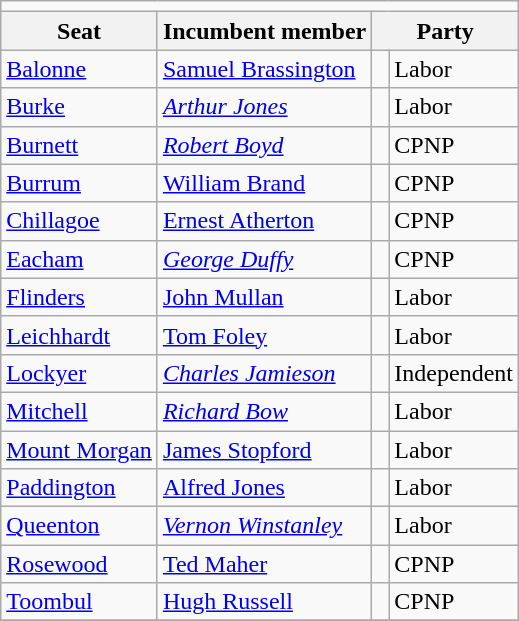<table class="wikitable">
<tr>
<td colspan=4></td>
</tr>
<tr>
<th>Seat</th>
<th>Incumbent member</th>
<th colspan=2>Party</th>
</tr>
<tr>
<td><a href='#'>Balonne</a></td>
<td><a href='#'>Samuel Brassington</a></td>
<td> </td>
<td>Labor</td>
</tr>
<tr>
<td><a href='#'>Burke</a></td>
<td><em><a href='#'>Arthur Jones</a></em></td>
<td> </td>
<td>Labor</td>
</tr>
<tr>
<td><a href='#'>Burnett</a></td>
<td><em><a href='#'>Robert Boyd</a></em></td>
<td> </td>
<td>CPNP</td>
</tr>
<tr>
<td><a href='#'>Burrum</a></td>
<td><a href='#'>William Brand</a></td>
<td> </td>
<td>CPNP</td>
</tr>
<tr>
<td><a href='#'>Chillagoe</a></td>
<td><a href='#'>Ernest Atherton</a></td>
<td> </td>
<td>CPNP</td>
</tr>
<tr>
<td><a href='#'>Eacham</a></td>
<td><em><a href='#'>George Duffy</a></em></td>
<td> </td>
<td>CPNP</td>
</tr>
<tr>
<td><a href='#'>Flinders</a></td>
<td><a href='#'>John Mullan</a></td>
<td> </td>
<td>Labor</td>
</tr>
<tr>
<td><a href='#'>Leichhardt</a></td>
<td><a href='#'>Tom Foley</a></td>
<td> </td>
<td>Labor</td>
</tr>
<tr>
<td><a href='#'>Lockyer</a></td>
<td><em><a href='#'>Charles Jamieson</a></em></td>
<td> </td>
<td>Independent</td>
</tr>
<tr>
<td><a href='#'>Mitchell</a></td>
<td><em><a href='#'>Richard Bow</a></em></td>
<td> </td>
<td>Labor</td>
</tr>
<tr>
<td><a href='#'>Mount Morgan</a></td>
<td><a href='#'>James Stopford</a></td>
<td> </td>
<td>Labor</td>
</tr>
<tr>
<td><a href='#'>Paddington</a></td>
<td><a href='#'>Alfred Jones</a></td>
<td> </td>
<td>Labor</td>
</tr>
<tr>
<td><a href='#'>Queenton</a></td>
<td><em><a href='#'>Vernon Winstanley</a></em></td>
<td> </td>
<td>Labor</td>
</tr>
<tr>
<td><a href='#'>Rosewood</a></td>
<td><a href='#'>Ted Maher</a></td>
<td> </td>
<td>CPNP</td>
</tr>
<tr>
<td><a href='#'>Toombul</a></td>
<td><a href='#'>Hugh Russell</a></td>
<td> </td>
<td>CPNP</td>
</tr>
<tr>
</tr>
</table>
